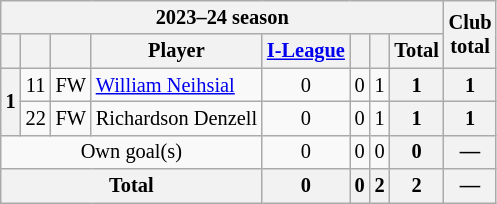<table class="wikitable sortable" style="text-align:center; font-size:85%;">
<tr>
<th colspan="8">2023–24 season</th>
<th rowspan="2">Club<br>total</th>
</tr>
<tr>
<th></th>
<th></th>
<th></th>
<th>Player</th>
<th><a href='#'>I-League</a></th>
<th></th>
<th></th>
<th>Total</th>
</tr>
<tr>
<th rowspan="2">1</th>
<td>11</td>
<td>FW</td>
<td style="text-align:left;"> <a href='#'>William Neihsial</a></td>
<td>0</td>
<td>0</td>
<td>1</td>
<th>1</th>
<th>1</th>
</tr>
<tr>
<td>22</td>
<td>FW</td>
<td style="text-align:left;"> Richardson Denzell</td>
<td>0</td>
<td>0</td>
<td>1</td>
<th>1</th>
<th>1</th>
</tr>
<tr>
<td colspan="4">Own goal(s)</td>
<td>0</td>
<td>0</td>
<td>0</td>
<th>0</th>
<th>—</th>
</tr>
<tr>
<th colspan="4">Total</th>
<th>0</th>
<th>0</th>
<th>2</th>
<th>2</th>
<th>—</th>
</tr>
</table>
